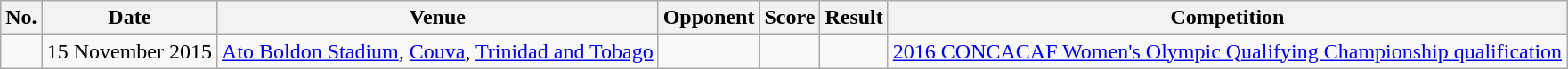<table class="wikitable">
<tr>
<th>No.</th>
<th>Date</th>
<th>Venue</th>
<th>Opponent</th>
<th>Score</th>
<th>Result</th>
<th>Competition</th>
</tr>
<tr>
<td></td>
<td>15 November 2015</td>
<td><a href='#'>Ato Boldon Stadium</a>, <a href='#'>Couva</a>, <a href='#'>Trinidad and Tobago</a></td>
<td></td>
<td></td>
<td></td>
<td><a href='#'>2016 CONCACAF Women's Olympic Qualifying Championship qualification</a></td>
</tr>
</table>
